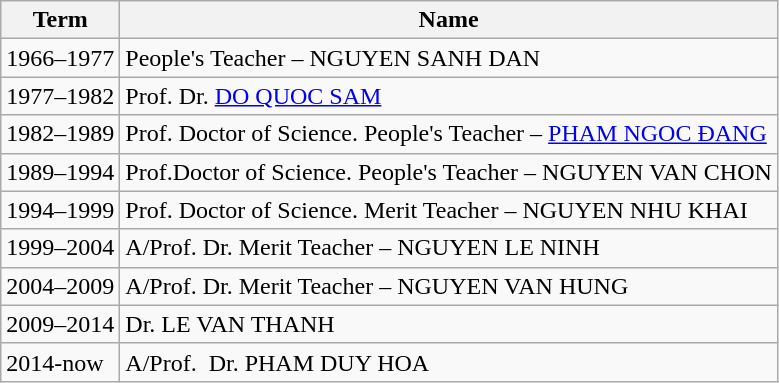<table class="wikitable">
<tr>
<th>Term</th>
<th>Name</th>
</tr>
<tr>
<td>1966–1977</td>
<td>People's Teacher – NGUYEN SANH DAN</td>
</tr>
<tr>
<td>1977–1982</td>
<td>Prof. Dr. <a href='#'>DO QUOC SAM</a></td>
</tr>
<tr>
<td>1982–1989</td>
<td>Prof. Doctor of Science. People's Teacher – <a href='#'>PHAM NGOC ĐANG</a></td>
</tr>
<tr>
<td>1989–1994</td>
<td>Prof.Doctor of Science. People's Teacher – NGUYEN VAN CHON</td>
</tr>
<tr>
<td>1994–1999</td>
<td>Prof. Doctor of Science. Merit Teacher – NGUYEN NHU KHAI</td>
</tr>
<tr>
<td>1999–2004</td>
<td>A/Prof. Dr. Merit Teacher – NGUYEN LE NINH</td>
</tr>
<tr>
<td>2004–2009</td>
<td>A/Prof. Dr. Merit Teacher – NGUYEN VAN HUNG</td>
</tr>
<tr>
<td>2009–2014</td>
<td>Dr. LE VAN THANH</td>
</tr>
<tr>
<td>2014-now</td>
<td>A/Prof.  Dr. PHAM DUY HOA</td>
</tr>
</table>
